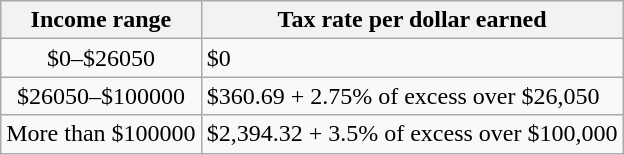<table class="wikitable sortable">
<tr>
<th>Income range</th>
<th>Tax rate per dollar earned</th>
</tr>
<tr>
<td align=center>$0–$26050</td>
<td>$0</td>
</tr>
<tr>
<td align=center>$26050–$100000</td>
<td>$360.69 + 2.75% of excess over $26,050</td>
</tr>
<tr>
<td align=center>More than $100000</td>
<td>$2,394.32 + 3.5% of excess over $100,000</td>
</tr>
</table>
